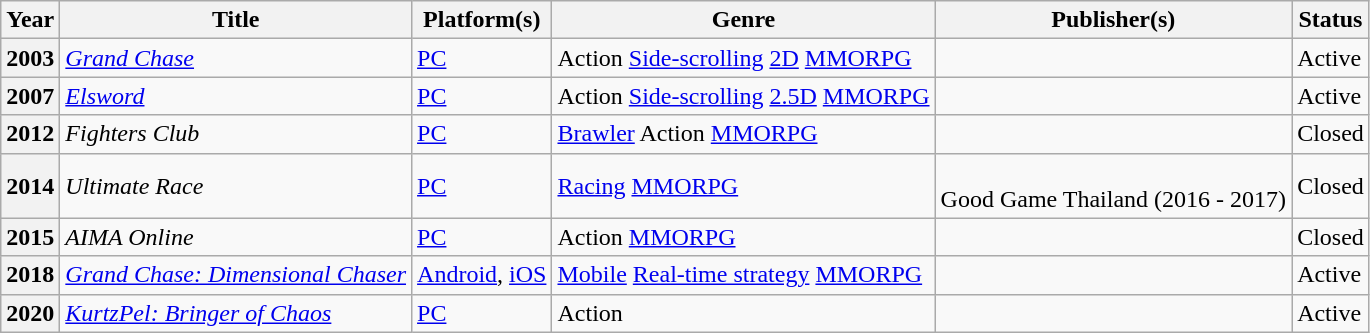<table class="wikitable sortable">
<tr>
<th>Year</th>
<th>Title</th>
<th>Platform(s)</th>
<th>Genre</th>
<th>Publisher(s)</th>
<th>Status</th>
</tr>
<tr>
<th>2003</th>
<td><em><a href='#'>Grand Chase</a></em></td>
<td><a href='#'>PC</a></td>
<td>Action <a href='#'>Side-scrolling</a> <a href='#'>2D</a> <a href='#'>MMORPG</a></td>
<td> </td>
<td>Active</td>
</tr>
<tr>
<th>2007</th>
<td><em><a href='#'>Elsword</a></em></td>
<td><a href='#'>PC</a></td>
<td>Action <a href='#'>Side-scrolling</a> <a href='#'>2.5D</a> <a href='#'>MMORPG</a></td>
<td> </td>
<td>Active</td>
</tr>
<tr>
<th>2012</th>
<td><em>Fighters Club</em></td>
<td><a href='#'>PC</a></td>
<td><a href='#'>Brawler</a> Action <a href='#'>MMORPG</a></td>
<td> </td>
<td>Closed</td>
</tr>
<tr>
<th>2014</th>
<td><em>Ultimate Race</em></td>
<td><a href='#'>PC</a></td>
<td><a href='#'>Racing</a> <a href='#'>MMORPG</a></td>
<td><br>Good Game Thailand (2016 - 2017)</td>
<td>Closed</td>
</tr>
<tr>
<th>2015</th>
<td><em>AIMA Online</em></td>
<td><a href='#'>PC</a></td>
<td>Action <a href='#'>MMORPG</a></td>
<td></td>
<td>Closed</td>
</tr>
<tr>
<th>2018</th>
<td><em><a href='#'>Grand Chase: Dimensional Chaser</a></em></td>
<td><a href='#'>Android</a>, <a href='#'>iOS</a></td>
<td><a href='#'>Mobile</a> <a href='#'>Real-time strategy</a> <a href='#'>MMORPG</a></td>
<td></td>
<td>Active</td>
</tr>
<tr>
<th>2020</th>
<td><em><a href='#'>KurtzPel: Bringer of Chaos</a></em></td>
<td><a href='#'>PC</a></td>
<td>Action</td>
<td></td>
<td>Active</td>
</tr>
</table>
